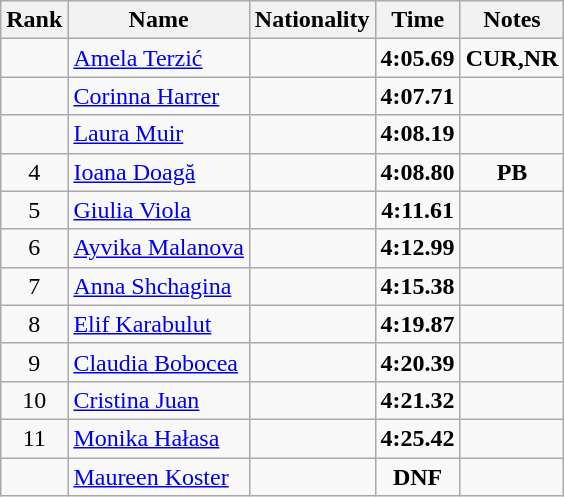<table class="wikitable sortable" style="text-align:center">
<tr>
<th>Rank</th>
<th>Name</th>
<th>Nationality</th>
<th>Time</th>
<th>Notes</th>
</tr>
<tr>
<td></td>
<td align=left><a href='#'>Amela Terzić</a></td>
<td align=left></td>
<td><strong>4:05.69</strong></td>
<td><strong>CUR,NR</strong></td>
</tr>
<tr>
<td></td>
<td align=left><a href='#'>Corinna Harrer</a></td>
<td align=left></td>
<td><strong>4:07.71</strong></td>
<td></td>
</tr>
<tr>
<td></td>
<td align=left><a href='#'>Laura Muir</a></td>
<td align=left></td>
<td><strong>4:08.19</strong></td>
<td></td>
</tr>
<tr>
<td>4</td>
<td align=left><a href='#'>Ioana Doagă</a></td>
<td align=left></td>
<td><strong>4:08.80</strong></td>
<td><strong>PB</strong></td>
</tr>
<tr>
<td>5</td>
<td align=left><a href='#'>Giulia Viola</a></td>
<td align=left></td>
<td><strong>4:11.61</strong></td>
<td></td>
</tr>
<tr>
<td>6</td>
<td align=left><a href='#'>Ayvika Malanova</a></td>
<td align=left></td>
<td><strong>4:12.99</strong></td>
<td></td>
</tr>
<tr>
<td>7</td>
<td align=left><a href='#'>Anna Shchagina</a></td>
<td align=left></td>
<td><strong>4:15.38</strong></td>
<td></td>
</tr>
<tr>
<td>8</td>
<td align=left><a href='#'>Elif Karabulut</a></td>
<td align=left></td>
<td><strong>4:19.87</strong></td>
<td></td>
</tr>
<tr>
<td>9</td>
<td align=left><a href='#'>Claudia Bobocea</a></td>
<td align=left></td>
<td><strong>4:20.39</strong></td>
<td></td>
</tr>
<tr>
<td>10</td>
<td align=left><a href='#'>Cristina Juan</a></td>
<td align=left></td>
<td><strong>4:21.32</strong></td>
<td></td>
</tr>
<tr>
<td>11</td>
<td align=left><a href='#'>Monika Hałasa</a></td>
<td align=left></td>
<td><strong>4:25.42</strong></td>
<td></td>
</tr>
<tr>
<td></td>
<td align=left><a href='#'>Maureen Koster</a></td>
<td align=left></td>
<td><strong>DNF</strong></td>
<td></td>
</tr>
</table>
